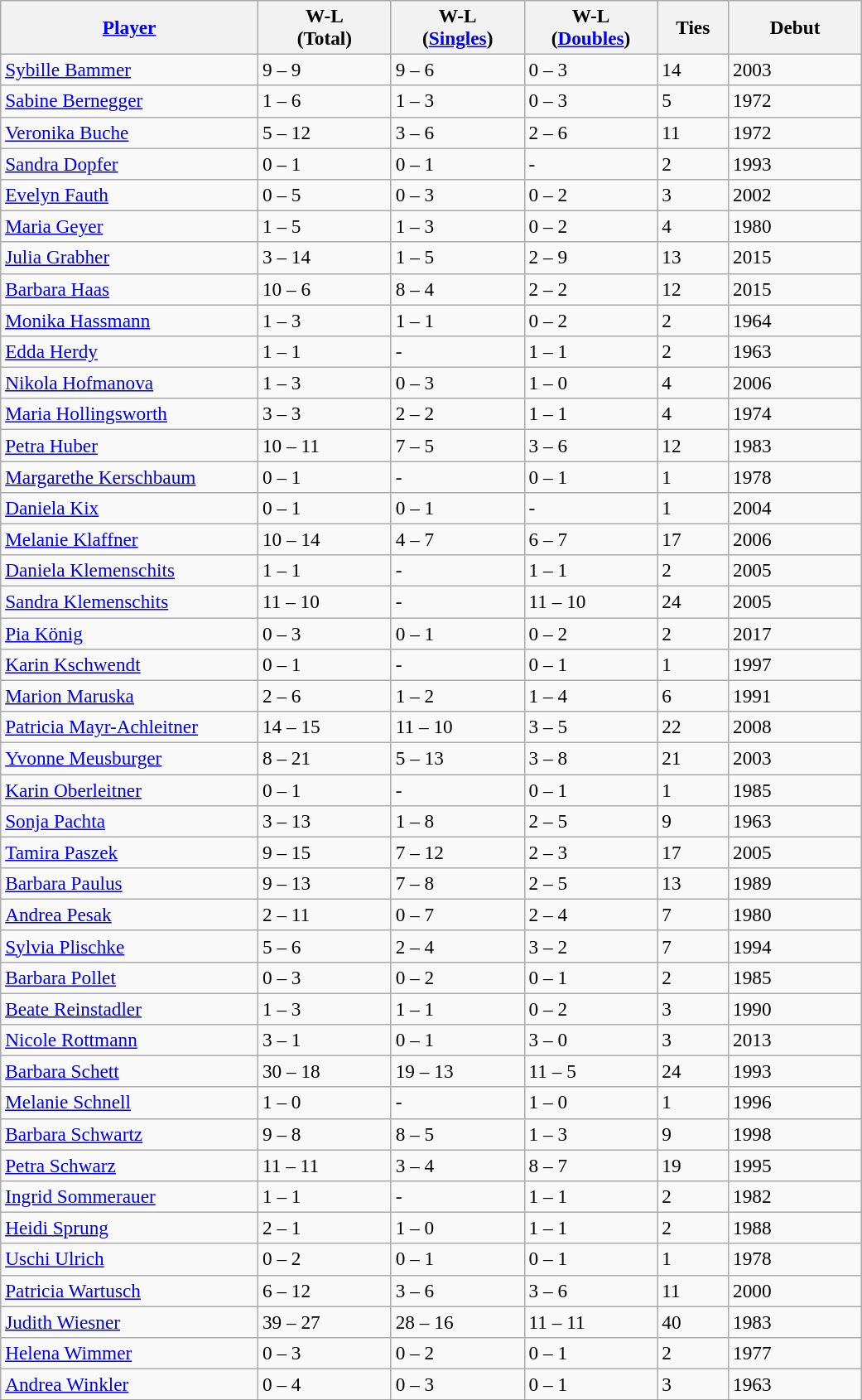<table class="wikitable sortable" style=font-size:97%>
<tr>
<th width=200><a href='#'>Player</a></th>
<th width=100>W-L<br>(Total)</th>
<th width=100>W-L<br>(<a href='#'>Singles</a>)</th>
<th width=100>W-L<br>(<a href='#'>Doubles</a>)</th>
<th width=50>Ties</th>
<th width=100>Debut</th>
</tr>
<tr>
<td><a href='#'>Sybille Bammer</a></td>
<td>9 – 9</td>
<td>9 – 6</td>
<td>0 – 3</td>
<td>14</td>
<td>2003</td>
</tr>
<tr>
<td><a href='#'>Sabine Bernegger</a></td>
<td>1 – 6</td>
<td>1 – 3</td>
<td>0 – 3</td>
<td>5</td>
<td>1972</td>
</tr>
<tr>
<td><a href='#'>Veronika Buche</a></td>
<td>5 – 12</td>
<td>3 – 6</td>
<td>2 – 6</td>
<td>11</td>
<td>1972</td>
</tr>
<tr>
<td><a href='#'>Sandra Dopfer</a></td>
<td>0 – 1</td>
<td>0 – 1</td>
<td>-</td>
<td>2</td>
<td>1993</td>
</tr>
<tr>
<td><a href='#'>Evelyn Fauth</a></td>
<td>0 – 5</td>
<td>0 – 3</td>
<td>0 – 2</td>
<td>3</td>
<td>2002</td>
</tr>
<tr>
<td><a href='#'>Maria Geyer</a></td>
<td>1 – 5</td>
<td>1 – 3</td>
<td>0 – 2</td>
<td>4</td>
<td>1980</td>
</tr>
<tr>
<td><a href='#'>Julia Grabher</a></td>
<td>3 – 14</td>
<td>1 – 5</td>
<td>2 – 9</td>
<td>13</td>
<td>2015</td>
</tr>
<tr>
<td><a href='#'>Barbara Haas</a></td>
<td>10 – 6</td>
<td>8 – 4</td>
<td>2 – 2</td>
<td>12</td>
<td>2015</td>
</tr>
<tr>
<td><a href='#'>Monika Hassmann</a></td>
<td>1 – 3</td>
<td>1 – 1</td>
<td>0 – 2</td>
<td>2</td>
<td>1964</td>
</tr>
<tr>
<td><a href='#'>Edda Herdy</a></td>
<td>1 – 1</td>
<td>-</td>
<td>1 – 1</td>
<td>2</td>
<td>1963</td>
</tr>
<tr>
<td><a href='#'>Nikola Hofmanova</a></td>
<td>1 – 3</td>
<td>0 – 3</td>
<td>1 – 0</td>
<td>4</td>
<td>2006</td>
</tr>
<tr>
<td><a href='#'>Maria Hollingsworth</a></td>
<td>3 – 3</td>
<td>2 – 2</td>
<td>1 – 1</td>
<td>4</td>
<td>1974</td>
</tr>
<tr>
<td><a href='#'>Petra Huber</a></td>
<td>10 – 11</td>
<td>7 – 5</td>
<td>3 – 6</td>
<td>12</td>
<td>1983</td>
</tr>
<tr>
<td><a href='#'>Margarethe Kerschbaum</a></td>
<td>0 – 1</td>
<td>-</td>
<td>0 – 1</td>
<td>1</td>
<td>1978</td>
</tr>
<tr>
<td><a href='#'>Daniela Kix</a></td>
<td>0 – 1</td>
<td>0 – 1</td>
<td>-</td>
<td>1</td>
<td>2004</td>
</tr>
<tr>
<td><a href='#'>Melanie Klaffner</a></td>
<td>10 – 14</td>
<td>4 – 7</td>
<td>6 – 7</td>
<td>17</td>
<td>2006</td>
</tr>
<tr>
<td><a href='#'>Daniela Klemenschits</a></td>
<td>1 – 1</td>
<td>-</td>
<td>1 – 1</td>
<td>2</td>
<td>2005</td>
</tr>
<tr>
<td><a href='#'>Sandra Klemenschits</a></td>
<td>11 – 10</td>
<td>-</td>
<td>11 – 10</td>
<td>24</td>
<td>2005</td>
</tr>
<tr>
<td><a href='#'>Pia König</a></td>
<td>0 – 3</td>
<td>0 – 1</td>
<td>0 – 2</td>
<td>2</td>
<td>2017</td>
</tr>
<tr>
<td><a href='#'>Karin Kschwendt</a></td>
<td>0 – 1</td>
<td>-</td>
<td>0 – 1</td>
<td>1</td>
<td>1997</td>
</tr>
<tr>
<td><a href='#'>Marion Maruska</a></td>
<td>2 – 6</td>
<td>1 – 2</td>
<td>1 – 4</td>
<td>6</td>
<td>1991</td>
</tr>
<tr>
<td><a href='#'>Patricia Mayr-Achleitner</a></td>
<td>14 – 15</td>
<td>11 – 10</td>
<td>3 – 5</td>
<td>22</td>
<td>2008</td>
</tr>
<tr>
<td><a href='#'>Yvonne Meusburger</a></td>
<td>8 – 21</td>
<td>5 – 13</td>
<td>3 – 8</td>
<td>21</td>
<td>2003</td>
</tr>
<tr>
<td><a href='#'>Karin Oberleitner</a></td>
<td>0 – 1</td>
<td>-</td>
<td>0 – 1</td>
<td>1</td>
<td>1985</td>
</tr>
<tr>
<td><a href='#'>Sonja Pachta</a></td>
<td>3 – 13</td>
<td>1 – 8</td>
<td>2 – 5</td>
<td>9</td>
<td>1963</td>
</tr>
<tr>
<td><a href='#'>Tamira Paszek</a></td>
<td>9 – 15</td>
<td>7 – 12</td>
<td>2 – 3</td>
<td>17</td>
<td>2005</td>
</tr>
<tr>
<td><a href='#'>Barbara Paulus</a></td>
<td>9 – 13</td>
<td>7 – 8</td>
<td>2 – 5</td>
<td>13</td>
<td>1989</td>
</tr>
<tr>
<td><a href='#'>Andrea Pesak</a></td>
<td>2 – 11</td>
<td>0 – 7</td>
<td>2 – 4</td>
<td>7</td>
<td>1980</td>
</tr>
<tr>
<td><a href='#'>Sylvia Plischke</a></td>
<td>5 – 6</td>
<td>2 – 4</td>
<td>3 – 2</td>
<td>7</td>
<td>1994</td>
</tr>
<tr>
<td><a href='#'>Barbara Pollet</a></td>
<td>0 – 3</td>
<td>0 – 2</td>
<td>0 – 1</td>
<td>2</td>
<td>1985</td>
</tr>
<tr>
<td><a href='#'>Beate Reinstadler</a></td>
<td>1 – 3</td>
<td>1 – 1</td>
<td>0 – 2</td>
<td>3</td>
<td>1990</td>
</tr>
<tr>
<td><a href='#'>Nicole Rottmann</a></td>
<td>3 – 1</td>
<td>0 – 1</td>
<td>3 – 0</td>
<td>3</td>
<td>2013</td>
</tr>
<tr>
<td><a href='#'>Barbara Schett</a></td>
<td>30 – 18</td>
<td>19 – 13</td>
<td>11 – 5</td>
<td>24</td>
<td>1993</td>
</tr>
<tr>
<td><a href='#'>Melanie Schnell</a></td>
<td>1 – 0</td>
<td>-</td>
<td>1 – 0</td>
<td>1</td>
<td>1996</td>
</tr>
<tr>
<td><a href='#'>Barbara Schwartz</a></td>
<td>9 – 8</td>
<td>8 – 5</td>
<td>1 – 3</td>
<td>9</td>
<td>1998</td>
</tr>
<tr>
<td><a href='#'>Petra Schwarz</a></td>
<td>11 – 11</td>
<td>3 – 4</td>
<td>8 – 7</td>
<td>19</td>
<td>1995</td>
</tr>
<tr>
<td><a href='#'>Ingrid Sommerauer</a></td>
<td>1 – 1</td>
<td>-</td>
<td>1 – 1</td>
<td>2</td>
<td>1982</td>
</tr>
<tr>
<td><a href='#'>Heidi Sprung</a></td>
<td>2 – 1</td>
<td>1 – 0</td>
<td>1 – 1</td>
<td>2</td>
<td>1988</td>
</tr>
<tr>
<td><a href='#'>Uschi Ulrich</a></td>
<td>0 – 2</td>
<td>0 – 1</td>
<td>0 – 1</td>
<td>1</td>
<td>1978</td>
</tr>
<tr>
<td><a href='#'>Patricia Wartusch</a></td>
<td>6 – 12</td>
<td>3 – 6</td>
<td>3 – 6</td>
<td>11</td>
<td>2000</td>
</tr>
<tr>
<td><a href='#'>Judith Wiesner</a></td>
<td>39 – 27</td>
<td>28 – 16</td>
<td>11 – 11</td>
<td>40</td>
<td>1983</td>
</tr>
<tr>
<td><a href='#'>Helena Wimmer</a></td>
<td>0 – 3</td>
<td>0 – 2</td>
<td>0 – 1</td>
<td>2</td>
<td>1977</td>
</tr>
<tr>
<td><a href='#'>Andrea Winkler</a></td>
<td>0 – 4</td>
<td>0 – 3</td>
<td>0 – 1</td>
<td>3</td>
<td>1963</td>
</tr>
</table>
